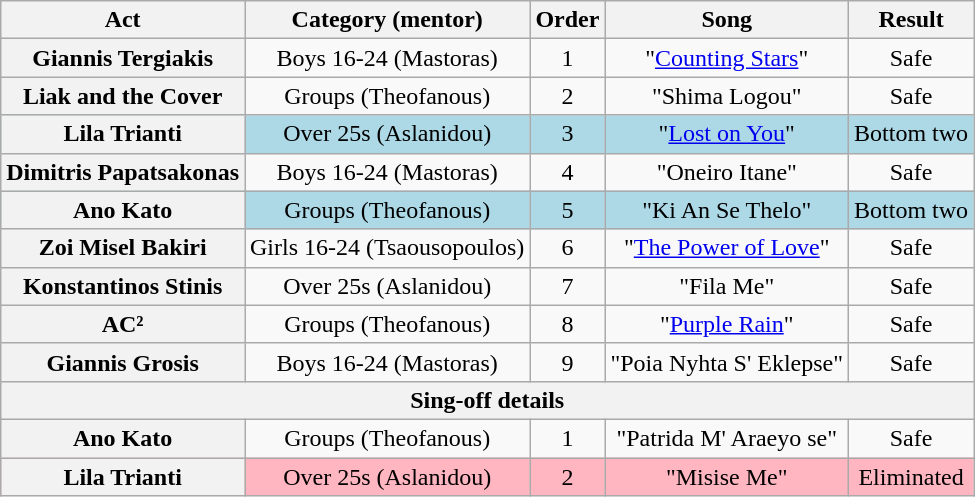<table class="wikitable plainrowheaders" style="text-align:center;">
<tr>
<th scope="col">Act</th>
<th scope="col">Category (mentor)</th>
<th scope="col">Order</th>
<th scope="col">Song</th>
<th scope="col">Result</th>
</tr>
<tr>
<th scope="row">Giannis Tergiakis</th>
<td>Boys 16-24 (Mastoras)</td>
<td>1</td>
<td>"<a href='#'>Counting Stars</a>"</td>
<td>Safe</td>
</tr>
<tr>
<th scope="row">Liak and the Cover</th>
<td>Groups (Theofanous)</td>
<td>2</td>
<td>"Shima Logou"</td>
<td>Safe</td>
</tr>
<tr style="background:lightblue;">
<th scope="row">Lila Trianti</th>
<td>Over 25s (Aslanidou)</td>
<td>3</td>
<td>"<a href='#'>Lost on You</a>"</td>
<td>Bottom two</td>
</tr>
<tr>
<th scope="row">Dimitris Papatsakonas</th>
<td>Boys 16-24 (Mastoras)</td>
<td>4</td>
<td>"Oneiro Itane"</td>
<td>Safe</td>
</tr>
<tr style="background:lightblue;">
<th scope="row">Ano Kato</th>
<td>Groups (Theofanous)</td>
<td>5</td>
<td>"Ki An Se Thelo"</td>
<td>Bottom two</td>
</tr>
<tr>
<th scope="row">Zoi Misel Bakiri</th>
<td>Girls 16-24 (Tsaousopoulos)</td>
<td>6</td>
<td>"<a href='#'>The Power of Love</a>"</td>
<td>Safe</td>
</tr>
<tr>
<th scope="row">Konstantinos Stinis</th>
<td>Over 25s (Aslanidou)</td>
<td>7</td>
<td>"Fila Me"</td>
<td>Safe</td>
</tr>
<tr>
<th scope="row">AC²</th>
<td>Groups (Theofanous)</td>
<td>8</td>
<td>"<a href='#'>Purple Rain</a>"</td>
<td>Safe</td>
</tr>
<tr>
<th scope="row">Giannis Grosis</th>
<td>Boys 16-24 (Mastoras)</td>
<td>9</td>
<td>"Poia Nyhta S' Eklepse"</td>
<td>Safe</td>
</tr>
<tr>
<th colspan="5">Sing-off details</th>
</tr>
<tr>
<th scope="row">Ano Kato</th>
<td>Groups (Theofanous)</td>
<td>1</td>
<td>"Patrida M' Araeyo se"</td>
<td>Safe</td>
</tr>
<tr style="background:lightpink;">
<th scope="row">Lila Trianti</th>
<td>Over 25s (Aslanidou)</td>
<td>2</td>
<td>"Misise Me"</td>
<td>Eliminated</td>
</tr>
</table>
